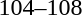<table style="text-align:center">
<tr>
<th width=200></th>
<th width=100></th>
<th width=200></th>
</tr>
<tr>
<td align=right></td>
<td>104–108</td>
<td align=left></td>
</tr>
</table>
